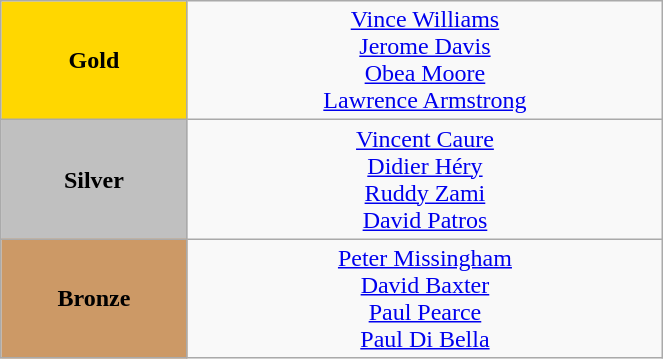<table class="wikitable" style="text-align:center; " width="35%">
<tr>
<td bgcolor="gold"><strong>Gold</strong></td>
<td><a href='#'>Vince Williams</a><br><a href='#'>Jerome Davis</a><br><a href='#'>Obea Moore</a><br><a href='#'>Lawrence Armstrong</a><br>  <small><em></em></small></td>
</tr>
<tr>
<td bgcolor="silver"><strong>Silver</strong></td>
<td><a href='#'>Vincent Caure</a><br><a href='#'>Didier Héry</a><br><a href='#'>Ruddy Zami</a><br><a href='#'>David Patros</a><br>  <small><em></em></small></td>
</tr>
<tr>
<td bgcolor="CC9966"><strong>Bronze</strong></td>
<td><a href='#'>Peter Missingham</a><br><a href='#'>David Baxter</a><br><a href='#'>Paul Pearce</a><br><a href='#'>Paul Di Bella</a><br>  <small><em></em></small></td>
</tr>
</table>
